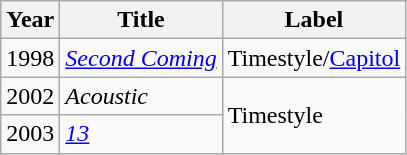<table class="wikitable">
<tr>
<th>Year</th>
<th>Title</th>
<th>Label</th>
</tr>
<tr>
<td>1998</td>
<td><em><a href='#'>Second Coming</a></em></td>
<td>Timestyle/<a href='#'>Capitol</a></td>
</tr>
<tr>
<td>2002</td>
<td><em>Acoustic</em> </td>
<td rowspan=2>Timestyle</td>
</tr>
<tr>
<td>2003</td>
<td><em><a href='#'>13</a></em></td>
</tr>
</table>
